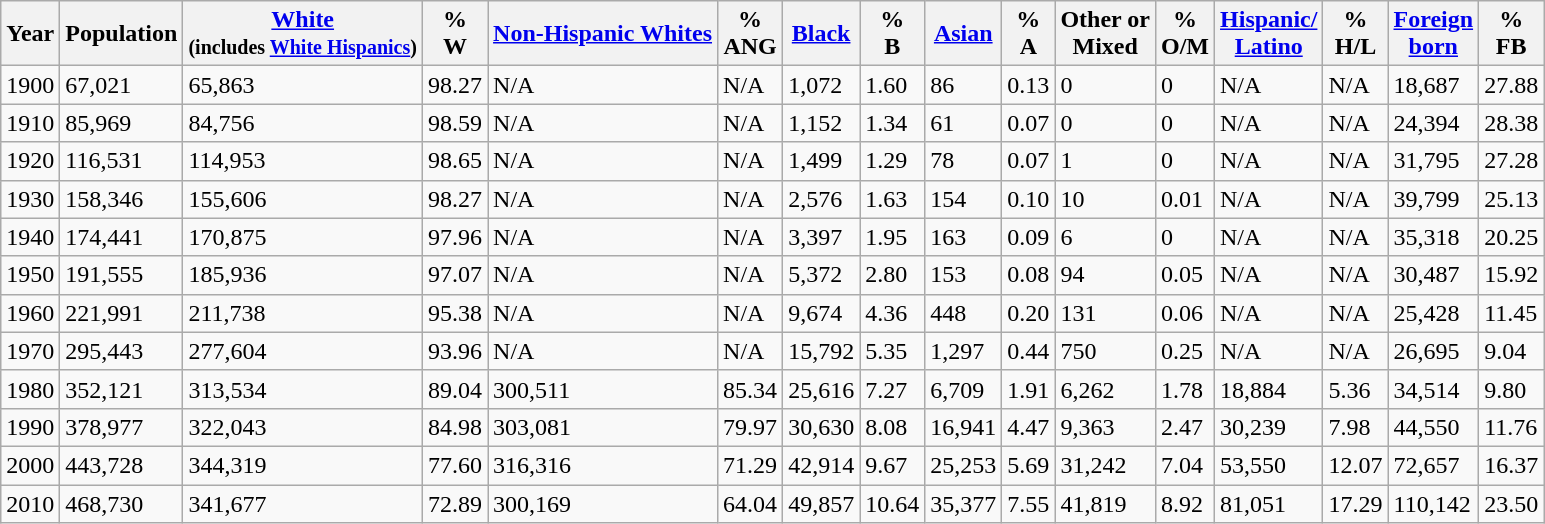<table class="wikitable sortable">
<tr>
<th>Year</th>
<th>Population</th>
<th><a href='#'>White</a><br><small>(includes <a href='#'>White Hispanics</a>)</small></th>
<th>%<br>W</th>
<th><a href='#'>Non-Hispanic Whites</a></th>
<th>%<br>ANG</th>
<th><a href='#'>Black</a></th>
<th>%<br>B</th>
<th><a href='#'>Asian</a></th>
<th>%<br>A</th>
<th>Other or<br>Mixed</th>
<th>%<br>O/M</th>
<th><a href='#'>Hispanic/<br>Latino</a></th>
<th>%<br>H/L</th>
<th><a href='#'>Foreign<br>born</a></th>
<th>%<br>FB</th>
</tr>
<tr>
<td>1900</td>
<td>67,021</td>
<td>65,863</td>
<td>98.27</td>
<td>N/A</td>
<td>N/A</td>
<td>1,072</td>
<td>1.60</td>
<td>86</td>
<td>0.13</td>
<td>0</td>
<td>0</td>
<td>N/A</td>
<td>N/A</td>
<td>18,687</td>
<td>27.88</td>
</tr>
<tr>
<td>1910</td>
<td>85,969</td>
<td>84,756</td>
<td>98.59</td>
<td>N/A</td>
<td>N/A</td>
<td>1,152</td>
<td>1.34</td>
<td>61</td>
<td>0.07</td>
<td>0</td>
<td>0</td>
<td>N/A</td>
<td>N/A</td>
<td>24,394</td>
<td>28.38</td>
</tr>
<tr>
<td>1920</td>
<td>116,531</td>
<td>114,953</td>
<td>98.65</td>
<td>N/A</td>
<td>N/A</td>
<td>1,499</td>
<td>1.29</td>
<td>78</td>
<td>0.07</td>
<td>1</td>
<td>0</td>
<td>N/A</td>
<td>N/A</td>
<td>31,795</td>
<td>27.28</td>
</tr>
<tr>
<td>1930</td>
<td>158,346</td>
<td>155,606</td>
<td>98.27</td>
<td>N/A</td>
<td>N/A</td>
<td>2,576</td>
<td>1.63</td>
<td>154</td>
<td>0.10</td>
<td>10</td>
<td>0.01</td>
<td>N/A</td>
<td>N/A</td>
<td>39,799</td>
<td>25.13</td>
</tr>
<tr>
<td>1940</td>
<td>174,441</td>
<td>170,875</td>
<td>97.96</td>
<td>N/A</td>
<td>N/A</td>
<td>3,397</td>
<td>1.95</td>
<td>163</td>
<td>0.09</td>
<td>6</td>
<td>0</td>
<td>N/A</td>
<td>N/A</td>
<td>35,318</td>
<td>20.25</td>
</tr>
<tr>
<td>1950</td>
<td>191,555</td>
<td>185,936</td>
<td>97.07</td>
<td>N/A</td>
<td>N/A</td>
<td>5,372</td>
<td>2.80</td>
<td>153</td>
<td>0.08</td>
<td>94</td>
<td>0.05</td>
<td>N/A</td>
<td>N/A</td>
<td>30,487</td>
<td>15.92</td>
</tr>
<tr>
<td>1960</td>
<td>221,991</td>
<td>211,738</td>
<td>95.38</td>
<td>N/A</td>
<td>N/A</td>
<td>9,674</td>
<td>4.36</td>
<td>448</td>
<td>0.20</td>
<td>131</td>
<td>0.06</td>
<td>N/A</td>
<td>N/A</td>
<td>25,428</td>
<td>11.45</td>
</tr>
<tr>
<td>1970</td>
<td>295,443</td>
<td>277,604</td>
<td>93.96</td>
<td>N/A</td>
<td>N/A</td>
<td>15,792</td>
<td>5.35</td>
<td>1,297</td>
<td>0.44</td>
<td>750</td>
<td>0.25</td>
<td>N/A</td>
<td>N/A</td>
<td>26,695</td>
<td>9.04</td>
</tr>
<tr>
<td>1980</td>
<td>352,121</td>
<td>313,534</td>
<td>89.04</td>
<td>300,511</td>
<td>85.34</td>
<td>25,616</td>
<td>7.27</td>
<td>6,709</td>
<td>1.91</td>
<td>6,262</td>
<td>1.78</td>
<td>18,884</td>
<td>5.36</td>
<td>34,514</td>
<td>9.80</td>
</tr>
<tr>
<td>1990</td>
<td>378,977</td>
<td>322,043</td>
<td>84.98</td>
<td>303,081</td>
<td>79.97</td>
<td>30,630</td>
<td>8.08</td>
<td>16,941</td>
<td>4.47</td>
<td>9,363</td>
<td>2.47</td>
<td>30,239</td>
<td>7.98</td>
<td>44,550</td>
<td>11.76</td>
</tr>
<tr>
<td>2000</td>
<td>443,728</td>
<td>344,319</td>
<td>77.60</td>
<td>316,316</td>
<td>71.29</td>
<td>42,914</td>
<td>9.67</td>
<td>25,253</td>
<td>5.69</td>
<td>31,242</td>
<td>7.04</td>
<td>53,550</td>
<td>12.07</td>
<td>72,657</td>
<td>16.37</td>
</tr>
<tr>
<td>2010</td>
<td>468,730</td>
<td>341,677</td>
<td>72.89</td>
<td>300,169</td>
<td>64.04</td>
<td>49,857</td>
<td>10.64</td>
<td>35,377</td>
<td>7.55</td>
<td>41,819</td>
<td>8.92</td>
<td>81,051</td>
<td>17.29</td>
<td>110,142</td>
<td>23.50</td>
</tr>
</table>
